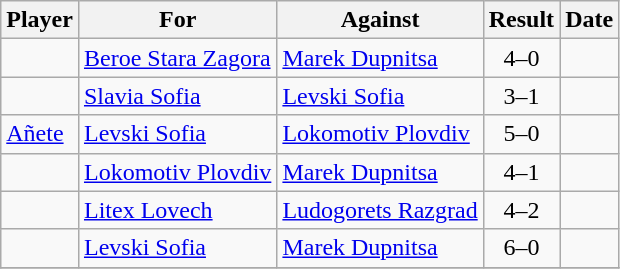<table class="wikitable sortable">
<tr>
<th>Player</th>
<th>For</th>
<th>Against</th>
<th style="text-align:center">Result</th>
<th>Date</th>
</tr>
<tr>
<td> </td>
<td><a href='#'>Beroe Stara Zagora</a></td>
<td><a href='#'>Marek Dupnitsa</a></td>
<td style="text-align:center;">4–0</td>
<td></td>
</tr>
<tr>
<td> </td>
<td><a href='#'>Slavia Sofia</a></td>
<td><a href='#'>Levski Sofia</a></td>
<td style="text-align:center;">3–1</td>
<td></td>
</tr>
<tr>
<td> <a href='#'>Añete</a></td>
<td><a href='#'>Levski Sofia</a></td>
<td><a href='#'>Lokomotiv Plovdiv</a></td>
<td style="text-align:center;">5–0</td>
<td></td>
</tr>
<tr>
<td> </td>
<td><a href='#'>Lokomotiv Plovdiv</a></td>
<td><a href='#'>Marek Dupnitsa</a></td>
<td style="text-align:center;">4–1</td>
<td></td>
</tr>
<tr>
<td> </td>
<td><a href='#'>Litex Lovech</a></td>
<td><a href='#'>Ludogorets Razgrad</a></td>
<td style="text-align:center;">4–2</td>
<td></td>
</tr>
<tr>
<td> </td>
<td><a href='#'>Levski Sofia</a></td>
<td><a href='#'>Marek Dupnitsa</a></td>
<td style="text-align:center;">6–0</td>
<td></td>
</tr>
<tr>
</tr>
</table>
